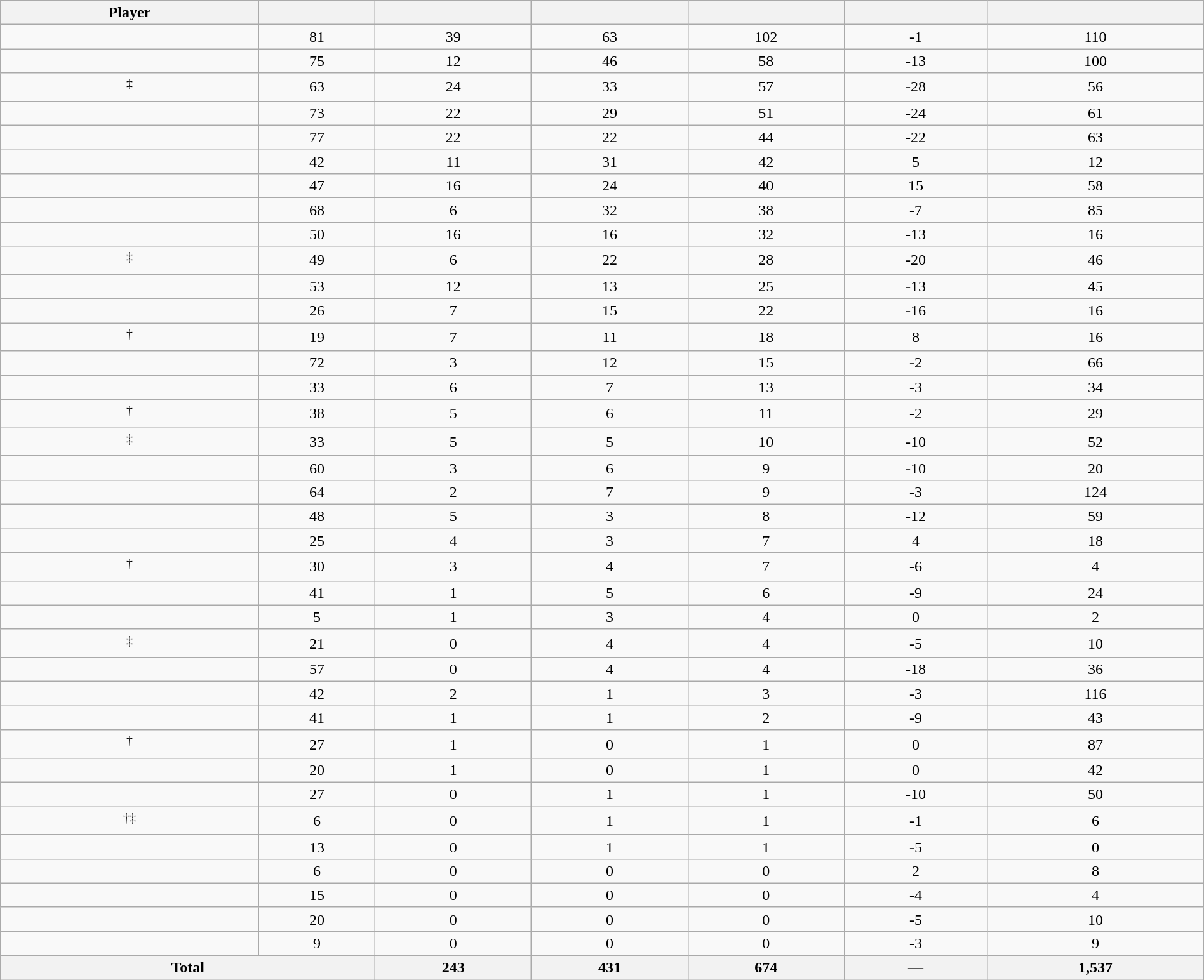<table class="wikitable sortable" style="width:100%; text-align:center;">
<tr align=center>
<th>Player</th>
<th></th>
<th></th>
<th></th>
<th></th>
<th data-sort-type="number"></th>
<th></th>
</tr>
<tr>
<td></td>
<td>81</td>
<td>39</td>
<td>63</td>
<td>102</td>
<td>-1</td>
<td>110</td>
</tr>
<tr>
<td></td>
<td>75</td>
<td>12</td>
<td>46</td>
<td>58</td>
<td>-13</td>
<td>100</td>
</tr>
<tr>
<td><sup>‡</sup></td>
<td>63</td>
<td>24</td>
<td>33</td>
<td>57</td>
<td>-28</td>
<td>56</td>
</tr>
<tr>
<td></td>
<td>73</td>
<td>22</td>
<td>29</td>
<td>51</td>
<td>-24</td>
<td>61</td>
</tr>
<tr>
<td></td>
<td>77</td>
<td>22</td>
<td>22</td>
<td>44</td>
<td>-22</td>
<td>63</td>
</tr>
<tr>
<td></td>
<td>42</td>
<td>11</td>
<td>31</td>
<td>42</td>
<td>5</td>
<td>12</td>
</tr>
<tr>
<td></td>
<td>47</td>
<td>16</td>
<td>24</td>
<td>40</td>
<td>15</td>
<td>58</td>
</tr>
<tr>
<td></td>
<td>68</td>
<td>6</td>
<td>32</td>
<td>38</td>
<td>-7</td>
<td>85</td>
</tr>
<tr>
<td></td>
<td>50</td>
<td>16</td>
<td>16</td>
<td>32</td>
<td>-13</td>
<td>16</td>
</tr>
<tr>
<td><sup>‡</sup></td>
<td>49</td>
<td>6</td>
<td>22</td>
<td>28</td>
<td>-20</td>
<td>46</td>
</tr>
<tr>
<td></td>
<td>53</td>
<td>12</td>
<td>13</td>
<td>25</td>
<td>-13</td>
<td>45</td>
</tr>
<tr>
<td></td>
<td>26</td>
<td>7</td>
<td>15</td>
<td>22</td>
<td>-16</td>
<td>16</td>
</tr>
<tr>
<td><sup>†</sup></td>
<td>19</td>
<td>7</td>
<td>11</td>
<td>18</td>
<td>8</td>
<td>16</td>
</tr>
<tr>
<td></td>
<td>72</td>
<td>3</td>
<td>12</td>
<td>15</td>
<td>-2</td>
<td>66</td>
</tr>
<tr>
<td></td>
<td>33</td>
<td>6</td>
<td>7</td>
<td>13</td>
<td>-3</td>
<td>34</td>
</tr>
<tr>
<td><sup>†</sup></td>
<td>38</td>
<td>5</td>
<td>6</td>
<td>11</td>
<td>-2</td>
<td>29</td>
</tr>
<tr>
<td><sup>‡</sup></td>
<td>33</td>
<td>5</td>
<td>5</td>
<td>10</td>
<td>-10</td>
<td>52</td>
</tr>
<tr>
<td></td>
<td>60</td>
<td>3</td>
<td>6</td>
<td>9</td>
<td>-10</td>
<td>20</td>
</tr>
<tr>
<td></td>
<td>64</td>
<td>2</td>
<td>7</td>
<td>9</td>
<td>-3</td>
<td>124</td>
</tr>
<tr>
<td></td>
<td>48</td>
<td>5</td>
<td>3</td>
<td>8</td>
<td>-12</td>
<td>59</td>
</tr>
<tr>
<td></td>
<td>25</td>
<td>4</td>
<td>3</td>
<td>7</td>
<td>4</td>
<td>18</td>
</tr>
<tr>
<td><sup>†</sup></td>
<td>30</td>
<td>3</td>
<td>4</td>
<td>7</td>
<td>-6</td>
<td>4</td>
</tr>
<tr>
<td></td>
<td>41</td>
<td>1</td>
<td>5</td>
<td>6</td>
<td>-9</td>
<td>24</td>
</tr>
<tr>
<td></td>
<td>5</td>
<td>1</td>
<td>3</td>
<td>4</td>
<td>0</td>
<td>2</td>
</tr>
<tr>
<td><sup>‡</sup></td>
<td>21</td>
<td>0</td>
<td>4</td>
<td>4</td>
<td>-5</td>
<td>10</td>
</tr>
<tr>
<td></td>
<td>57</td>
<td>0</td>
<td>4</td>
<td>4</td>
<td>-18</td>
<td>36</td>
</tr>
<tr>
<td></td>
<td>42</td>
<td>2</td>
<td>1</td>
<td>3</td>
<td>-3</td>
<td>116</td>
</tr>
<tr>
<td></td>
<td>41</td>
<td>1</td>
<td>1</td>
<td>2</td>
<td>-9</td>
<td>43</td>
</tr>
<tr>
<td><sup>†</sup></td>
<td>27</td>
<td>1</td>
<td>0</td>
<td>1</td>
<td>0</td>
<td>87</td>
</tr>
<tr>
<td></td>
<td>20</td>
<td>1</td>
<td>0</td>
<td>1</td>
<td>0</td>
<td>42</td>
</tr>
<tr>
<td></td>
<td>27</td>
<td>0</td>
<td>1</td>
<td>1</td>
<td>-10</td>
<td>50</td>
</tr>
<tr>
<td><sup>†‡</sup></td>
<td>6</td>
<td>0</td>
<td>1</td>
<td>1</td>
<td>-1</td>
<td>6</td>
</tr>
<tr>
<td></td>
<td>13</td>
<td>0</td>
<td>1</td>
<td>1</td>
<td>-5</td>
<td>0</td>
</tr>
<tr>
<td></td>
<td>6</td>
<td>0</td>
<td>0</td>
<td>0</td>
<td>2</td>
<td>8</td>
</tr>
<tr>
<td></td>
<td>15</td>
<td>0</td>
<td>0</td>
<td>0</td>
<td>-4</td>
<td>4</td>
</tr>
<tr>
<td></td>
<td>20</td>
<td>0</td>
<td>0</td>
<td>0</td>
<td>-5</td>
<td>10</td>
</tr>
<tr>
<td></td>
<td>9</td>
<td>0</td>
<td>0</td>
<td>0</td>
<td>-3</td>
<td>9</td>
</tr>
<tr class="sortbottom">
<th colspan=2>Total</th>
<th>243</th>
<th>431</th>
<th>674</th>
<th>—</th>
<th>1,537</th>
</tr>
</table>
